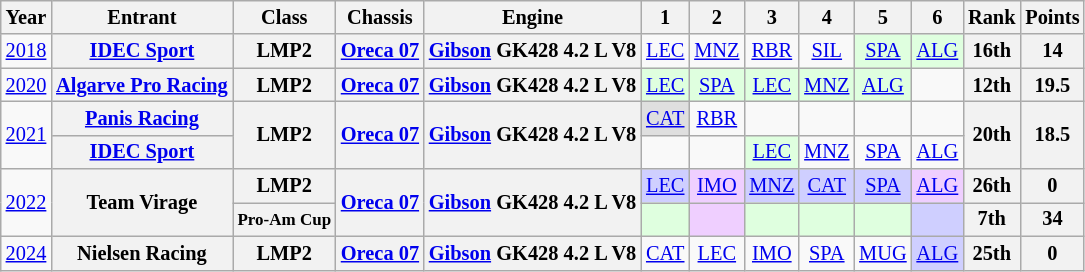<table class="wikitable" style="text-align:center; font-size:85%">
<tr>
<th>Year</th>
<th>Entrant</th>
<th>Class</th>
<th>Chassis</th>
<th>Engine</th>
<th>1</th>
<th>2</th>
<th>3</th>
<th>4</th>
<th>5</th>
<th>6</th>
<th>Rank</th>
<th>Points</th>
</tr>
<tr>
<td><a href='#'>2018</a></td>
<th nowrap><a href='#'>IDEC Sport</a></th>
<th>LMP2</th>
<th nowrap><a href='#'>Oreca 07</a></th>
<th nowrap><a href='#'>Gibson</a> GK428 4.2 L V8</th>
<td><a href='#'>LEC</a></td>
<td><a href='#'>MNZ</a></td>
<td><a href='#'>RBR</a></td>
<td><a href='#'>SIL</a></td>
<td style="background:#DFFFDF;"><a href='#'>SPA</a><br></td>
<td style="background:#DFFFDF;"><a href='#'>ALG</a><br></td>
<th>16th</th>
<th>14</th>
</tr>
<tr>
<td><a href='#'>2020</a></td>
<th nowrap><a href='#'>Algarve Pro Racing</a></th>
<th>LMP2</th>
<th nowrap><a href='#'>Oreca 07</a></th>
<th nowrap><a href='#'>Gibson</a> GK428 4.2 L V8</th>
<td style="background:#DFFFDF;"><a href='#'>LEC</a><br></td>
<td style="background:#DFFFDF;"><a href='#'>SPA</a><br></td>
<td style="background:#DFFFDF;"><a href='#'>LEC</a><br></td>
<td style="background:#DFFFDF;"><a href='#'>MNZ</a><br></td>
<td style="background:#DFFFDF;"><a href='#'>ALG</a><br></td>
<td></td>
<th>12th</th>
<th>19.5</th>
</tr>
<tr>
<td rowspan=2><a href='#'>2021</a></td>
<th nowrap><a href='#'>Panis Racing</a></th>
<th rowspan=2>LMP2</th>
<th rowspan=2 nowrap><a href='#'>Oreca 07</a></th>
<th rowspan=2 nowrap><a href='#'>Gibson</a> GK428 4.2 L V8</th>
<td style="background:#DFDFDF;"><a href='#'>CAT</a><br></td>
<td><a href='#'>RBR</a></td>
<td></td>
<td></td>
<td></td>
<td></td>
<th rowspan=2>20th</th>
<th rowspan=2>18.5</th>
</tr>
<tr>
<th nowrap><a href='#'>IDEC Sport</a></th>
<td></td>
<td></td>
<td style="background:#DFFFDF;"><a href='#'>LEC</a><br></td>
<td><a href='#'>MNZ</a></td>
<td><a href='#'>SPA</a></td>
<td><a href='#'>ALG</a></td>
</tr>
<tr>
<td rowspan="2"><a href='#'>2022</a></td>
<th rowspan="2"  nowrap>Team Virage</th>
<th>LMP2</th>
<th rowspan="2"  nowrap><a href='#'>Oreca 07</a></th>
<th rowspan="2"  nowrap><a href='#'>Gibson</a> GK428 4.2 L V8</th>
<td style="background:#CFCFFF;"><a href='#'>LEC</a><br></td>
<td style="background:#EFCFFF;"><a href='#'>IMO</a><br></td>
<td style="background:#CFCFFF;"><a href='#'>MNZ</a><br></td>
<td style="background:#CFCFFF;"><a href='#'>CAT</a><br></td>
<td style="background:#CFCFFF;"><a href='#'>SPA</a><br></td>
<td style="background:#EFCFFF;"><a href='#'>ALG</a><br></td>
<th>26th</th>
<th>0</th>
</tr>
<tr>
<th><small>Pro-Am Cup</small></th>
<td style="background:#DFFFDF;"></td>
<td style="background:#EFCFFF;"></td>
<td style="background:#DFFFDF;"></td>
<td style="background:#DFFFDF;"></td>
<td style="background:#DFFFDF;"></td>
<td style="background:#CFCFFF;"></td>
<th>7th</th>
<th>34</th>
</tr>
<tr>
<td><a href='#'>2024</a></td>
<th nowrap>Nielsen Racing</th>
<th>LMP2</th>
<th nowrap><a href='#'>Oreca 07</a></th>
<th nowrap><a href='#'>Gibson</a> GK428 4.2 L V8</th>
<td><a href='#'>CAT</a></td>
<td><a href='#'>LEC</a></td>
<td><a href='#'>IMO</a></td>
<td><a href='#'>SPA</a></td>
<td><a href='#'>MUG</a></td>
<td style="background:#CFCFFF;"><a href='#'>ALG</a><br></td>
<th>25th</th>
<th>0</th>
</tr>
</table>
